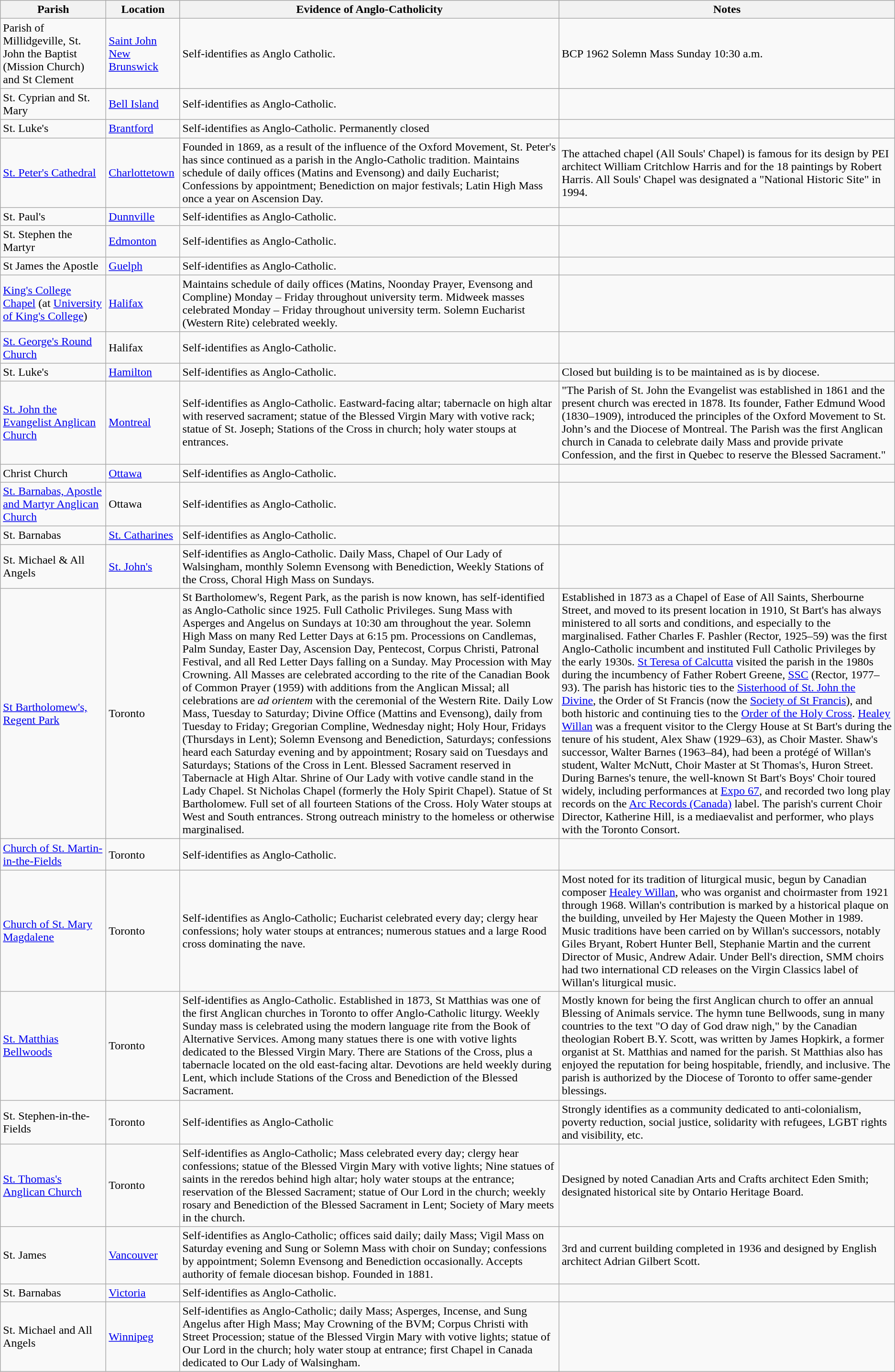<table class="wikitable sortable">
<tr>
<th width=140>Parish</th>
<th>Location</th>
<th>Evidence of Anglo-Catholicity</th>
<th class=unsortable>Notes</th>
</tr>
<tr>
<td>Parish of Millidgeville, St. John the Baptist (Mission Church) and St Clement</td>
<td><a href='#'>Saint John</a> <a href='#'>New Brunswick</a></td>
<td>Self-identifies as Anglo Catholic.</td>
<td>BCP 1962 Solemn Mass Sunday 10:30 a.m.</td>
</tr>
<tr>
<td>St. Cyprian and St. Mary</td>
<td><a href='#'>Bell Island</a></td>
<td>Self-identifies as Anglo-Catholic.</td>
<td></td>
</tr>
<tr>
<td>St. Luke's</td>
<td><a href='#'>Brantford</a></td>
<td>Self-identifies as Anglo-Catholic.                                  Permanently closed</td>
<td></td>
</tr>
<tr>
<td><a href='#'>St. Peter's Cathedral</a></td>
<td><a href='#'>Charlottetown</a></td>
<td>Founded in 1869, as a result of the influence of the Oxford Movement, St. Peter's has since continued as a parish in the Anglo-Catholic tradition.  Maintains schedule of daily offices (Matins and Evensong) and daily Eucharist; Confessions by appointment; Benediction on major festivals; Latin High Mass once a year on Ascension Day.</td>
<td>The attached chapel (All Souls' Chapel) is famous for its design by PEI architect William Critchlow Harris and for the 18 paintings by Robert Harris.  All Souls' Chapel was designated a "National Historic Site" in 1994.</td>
</tr>
<tr>
<td>St. Paul's</td>
<td><a href='#'>Dunnville</a></td>
<td>Self-identifies as Anglo-Catholic.</td>
<td></td>
</tr>
<tr>
<td>St. Stephen the Martyr</td>
<td><a href='#'>Edmonton</a></td>
<td>Self-identifies as Anglo-Catholic.</td>
<td></td>
</tr>
<tr>
<td>St James the Apostle</td>
<td><a href='#'>Guelph</a></td>
<td>Self-identifies as Anglo-Catholic.</td>
<td></td>
</tr>
<tr>
<td><a href='#'>King's College Chapel</a> (at <a href='#'>University of King's College</a>)</td>
<td><a href='#'>Halifax</a></td>
<td>Maintains schedule of daily offices (Matins, Noonday Prayer, Evensong and Compline) Monday – Friday throughout university term.  Midweek masses celebrated Monday – Friday throughout university term.  Solemn Eucharist (Western Rite) celebrated weekly.</td>
<td></td>
</tr>
<tr>
<td><a href='#'>St. George's Round Church</a></td>
<td>Halifax</td>
<td>Self-identifies as Anglo-Catholic.</td>
<td></td>
</tr>
<tr>
<td>St. Luke's</td>
<td><a href='#'>Hamilton</a></td>
<td>Self-identifies as Anglo-Catholic.</td>
<td>Closed but building is to be maintained as is by diocese.</td>
</tr>
<tr>
<td><a href='#'>St. John the Evangelist Anglican Church</a></td>
<td><a href='#'>Montreal</a></td>
<td>Self-identifies as Anglo-Catholic. Eastward-facing altar; tabernacle on high altar with reserved sacrament; statue of the Blessed Virgin Mary with votive rack; statue of St. Joseph; Stations of the Cross in church; holy water stoups at entrances.</td>
<td>"The Parish of St. John the Evangelist was established in 1861 and the present church was erected in 1878. Its founder, Father Edmund Wood (1830–1909), introduced the principles of the Oxford Movement to St. John’s and the Diocese of Montreal. The Parish was the first Anglican church in Canada to celebrate daily Mass and provide private Confession, and the first in Quebec to reserve the Blessed Sacrament."</td>
</tr>
<tr>
<td>Christ Church</td>
<td><a href='#'>Ottawa</a></td>
<td>Self-identifies as Anglo-Catholic.</td>
<td></td>
</tr>
<tr>
<td><a href='#'>St. Barnabas, Apostle and Martyr Anglican Church</a></td>
<td>Ottawa</td>
<td>Self-identifies as Anglo-Catholic.</td>
<td></td>
</tr>
<tr>
<td>St. Barnabas</td>
<td><a href='#'>St. Catharines</a></td>
<td>Self-identifies as Anglo-Catholic.</td>
<td></td>
</tr>
<tr>
<td>St. Michael & All Angels</td>
<td><a href='#'>St. John's</a></td>
<td>Self-identifies as Anglo-Catholic. Daily Mass, Chapel of Our Lady of Walsingham, monthly Solemn Evensong with Benediction, Weekly Stations of the Cross, Choral High Mass on Sundays.</td>
<td></td>
</tr>
<tr>
<td><a href='#'>St Bartholomew's, Regent Park</a></td>
<td>Toronto</td>
<td>St Bartholomew's, Regent Park, as the parish is now known, has self-identified as Anglo-Catholic since 1925. Full Catholic Privileges. Sung Mass with Asperges and Angelus on Sundays at 10:30 am throughout the year. Solemn High Mass on many Red Letter Days at 6:15 pm. Processions on Candlemas, Palm Sunday, Easter Day, Ascension Day, Pentecost, Corpus Christi, Patronal Festival, and all Red Letter Days falling on a Sunday. May Procession with May Crowning. All Masses are celebrated according to the rite of the Canadian Book of Common Prayer (1959) with additions from the Anglican Missal; all celebrations are <em>ad orientem</em> with the ceremonial of the Western Rite. Daily Low Mass, Tuesday to Saturday; Divine Office (Mattins and Evensong), daily from Tuesday to Friday; Gregorian Compline, Wednesday night; Holy Hour, Fridays (Thursdays in Lent); Solemn Evensong and Benediction, Saturdays; confessions heard each Saturday evening and by appointment; Rosary said on Tuesdays and Saturdays; Stations of the Cross in Lent. Blessed Sacrament reserved in Tabernacle at High Altar. Shrine of Our Lady with votive candle stand in the Lady Chapel. St Nicholas Chapel (formerly the Holy Spirit Chapel). Statue of St Bartholomew. Full set of all fourteen Stations of the Cross. Holy Water stoups at West and South entrances. Strong outreach ministry to the homeless or otherwise marginalised.</td>
<td>Established in 1873 as a Chapel of Ease of All Saints, Sherbourne Street, and moved to its present location in 1910, St Bart's has always ministered to all sorts and conditions, and especially to the marginalised. Father Charles F. Pashler (Rector, 1925–59) was the first Anglo-Catholic incumbent and instituted Full Catholic Privileges by the early 1930s. <a href='#'>St Teresa of Calcutta</a> visited the parish in the 1980s during the incumbency of Father Robert Greene, <a href='#'>SSC</a> (Rector, 1977–93). The parish has historic ties to the <a href='#'>Sisterhood of St. John the Divine</a>, the Order of St Francis (now the <a href='#'>Society of St Francis</a>), and both historic and continuing ties to the <a href='#'>Order of the Holy Cross</a>. <a href='#'>Healey Willan</a> was a frequent visitor to the Clergy House at St Bart's during the tenure of his student, Alex Shaw (1929–63), as Choir Master. Shaw's successor, Walter Barnes (1963–84), had been a protégé of Willan's student, Walter McNutt, Choir Master at St Thomas's, Huron Street. During Barnes's tenure, the well-known St Bart's Boys' Choir toured widely, including performances at <a href='#'>Expo 67</a>, and recorded two long play records on the <a href='#'>Arc Records (Canada)</a> label. The parish's current Choir Director, Katherine Hill, is a mediaevalist and performer, who plays with the Toronto Consort.</td>
</tr>
<tr>
<td><a href='#'>Church of St. Martin-in-the-Fields</a></td>
<td>Toronto</td>
<td>Self-identifies as Anglo-Catholic.</td>
<td></td>
</tr>
<tr>
<td><a href='#'>Church of St. Mary Magdalene</a></td>
<td>Toronto</td>
<td>Self-identifies as Anglo-Catholic; Eucharist celebrated every day; clergy hear confessions; holy water stoups at entrances; numerous statues and a large Rood cross dominating the nave.</td>
<td>Most noted for its tradition of liturgical music, begun by Canadian composer <a href='#'>Healey Willan</a>, who was organist and choirmaster from 1921 through 1968. Willan's contribution is marked by a historical plaque on the building, unveiled by Her Majesty the Queen Mother in 1989. Music traditions have been carried on by Willan's successors, notably Giles Bryant, Robert Hunter Bell, Stephanie Martin and the current Director of Music, Andrew Adair. Under Bell's direction, SMM choirs had two international CD releases on the Virgin Classics label of Willan's liturgical music.</td>
</tr>
<tr>
<td><a href='#'>St. Matthias Bellwoods</a></td>
<td>Toronto</td>
<td>Self-identifies as Anglo-Catholic. Established in 1873, St Matthias was one of the first Anglican churches in Toronto to offer Anglo-Catholic liturgy. Weekly Sunday mass is celebrated using the modern language rite from the Book of Alternative Services. Among many statues there is one with votive lights dedicated to the Blessed Virgin Mary. There are Stations of the Cross, plus a tabernacle located on the old east-facing altar. Devotions are held weekly during Lent, which include Stations of the Cross and Benediction of the Blessed Sacrament.</td>
<td>Mostly known for being the first Anglican church to offer an annual Blessing of Animals service. The hymn tune Bellwoods, sung in many countries to the text "O day of God draw nigh," by the Canadian theologian Robert B.Y. Scott, was written by James Hopkirk, a former organist at St. Matthias and named for the parish. St Matthias also has enjoyed the reputation for being hospitable, friendly, and inclusive. The parish is authorized by the Diocese of Toronto to offer same-gender blessings.</td>
</tr>
<tr>
<td>St. Stephen-in-the-Fields</td>
<td>Toronto</td>
<td>Self-identifies as Anglo-Catholic</td>
<td>Strongly identifies as a community dedicated to anti-colonialism, poverty reduction, social justice, solidarity with refugees, LGBT rights and visibility, etc.</td>
</tr>
<tr>
<td><a href='#'>St. Thomas's Anglican Church</a></td>
<td>Toronto</td>
<td>Self-identifies as Anglo-Catholic; Mass celebrated every day; clergy hear confessions; statue of the Blessed Virgin Mary with votive lights; Nine statues of saints in the reredos behind high altar; holy water stoups at the entrance; reservation of the Blessed Sacrament; statue of Our Lord in the church; weekly rosary and Benediction of the Blessed Sacrament in Lent; Society of Mary meets in the church.</td>
<td>Designed by noted Canadian Arts and Crafts architect Eden Smith; designated historical site by Ontario Heritage Board.</td>
</tr>
<tr>
<td>St. James</td>
<td><a href='#'>Vancouver</a></td>
<td>Self-identifies as Anglo-Catholic; offices said daily; daily Mass; Vigil Mass on Saturday evening and Sung or Solemn Mass with choir on Sunday; confessions by appointment; Solemn Evensong and Benediction occasionally. Accepts authority of female diocesan bishop. Founded in 1881.</td>
<td>3rd and current building completed in 1936 and designed by English architect Adrian Gilbert Scott.</td>
</tr>
<tr>
<td>St. Barnabas</td>
<td><a href='#'>Victoria</a></td>
<td>Self-identifies as Anglo-Catholic.</td>
<td></td>
</tr>
<tr>
<td>St. Michael and All Angels</td>
<td><a href='#'>Winnipeg</a></td>
<td>Self-identifies as Anglo-Catholic; daily Mass; Asperges, Incense, and Sung Angelus after High Mass; May Crowning of the BVM; Corpus Christi with Street Procession; statue of the Blessed Virgin Mary with votive lights; statue of Our Lord in the church; holy water stoup at entrance; first Chapel in Canada dedicated to Our Lady of Walsingham.</td>
<td></td>
</tr>
</table>
